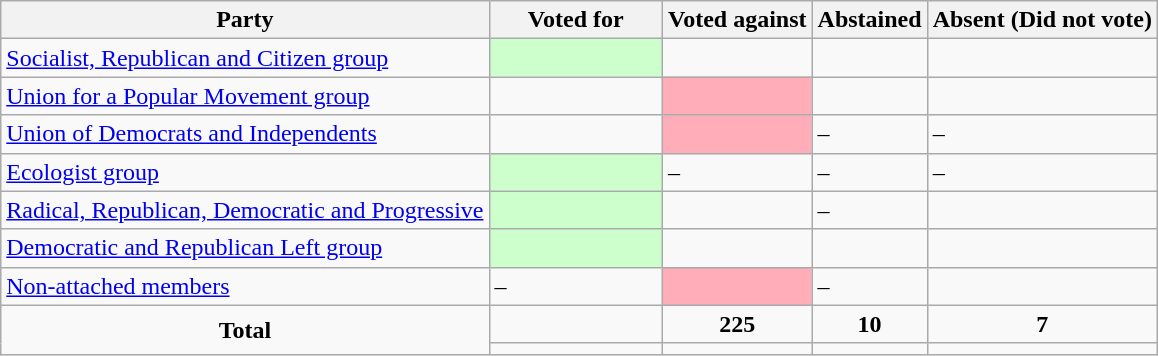<table class="wikitable">
<tr>
<th>Party</th>
<th style="width:15%;">Voted for</th>
<th>Voted against</th>
<th>Abstained</th>
<th>Absent (Did not vote)</th>
</tr>
<tr>
<td> <a href='#'>Socialist, Republican and Citizen group</a></td>
<td style="background-color:#CCFFCC;"></td>
<td></td>
<td></td>
<td></td>
</tr>
<tr>
<td> <a href='#'>Union for a Popular Movement group</a></td>
<td></td>
<td style="background-color:#FFAEB9;"></td>
<td></td>
<td></td>
</tr>
<tr>
<td> <a href='#'>Union of Democrats and Independents</a></td>
<td></td>
<td style="background-color:#FFAEB9;"></td>
<td>–</td>
<td>–</td>
</tr>
<tr>
<td> <a href='#'>Ecologist group</a></td>
<td style="background-color:#CCFFCC;"></td>
<td>–</td>
<td>–</td>
<td>–</td>
</tr>
<tr>
<td> <a href='#'>Radical, Republican, Democratic and Progressive</a></td>
<td style="background-color:#CCFFCC;"></td>
<td></td>
<td>–</td>
<td></td>
</tr>
<tr>
<td> <a href='#'>Democratic and Republican Left group</a></td>
<td style="background-color:#CCFFCC;"></td>
<td></td>
<td></td>
<td></td>
</tr>
<tr>
<td> <a href='#'>Non-attached members</a></td>
<td>–</td>
<td style="background-color:#FFAEB9;"></td>
<td>–</td>
<td></td>
</tr>
<tr>
<td style="text-align:center;" rowspan="2"><strong>Total</strong></td>
<td></td>
<td style="text-align:center;"><strong>225</strong></td>
<td style="text-align:center;"><strong>10</strong></td>
<td style="text-align:center;"><strong>7</strong></td>
</tr>
<tr>
<td style="text-align:center;"></td>
<td style="text-align:center;"></td>
<td style="text-align:center;"></td>
<td style="text-align:center;"></td>
</tr>
</table>
